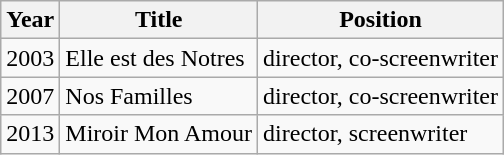<table class="wikitable">
<tr>
<th>Year</th>
<th>Title</th>
<th>Position</th>
</tr>
<tr>
<td>2003</td>
<td>Elle est des Notres</td>
<td>director, co-screenwriter</td>
</tr>
<tr>
<td>2007</td>
<td>Nos Familles</td>
<td>director, co-screenwriter</td>
</tr>
<tr>
<td>2013</td>
<td>Miroir Mon Amour</td>
<td>director, screenwriter</td>
</tr>
</table>
